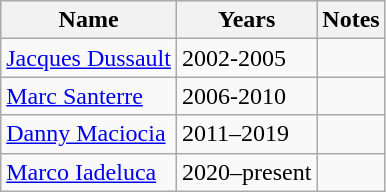<table class="wikitable">
<tr>
<th>Name</th>
<th>Years</th>
<th>Notes</th>
</tr>
<tr>
<td><a href='#'>Jacques Dussault</a></td>
<td>2002-2005</td>
<td></td>
</tr>
<tr>
<td><a href='#'>Marc Santerre</a></td>
<td>2006-2010</td>
<td></td>
</tr>
<tr>
<td><a href='#'>Danny Maciocia</a></td>
<td>2011–2019</td>
<td></td>
</tr>
<tr>
<td><a href='#'>Marco Iadeluca</a></td>
<td>2020–present</td>
<td></td>
</tr>
</table>
